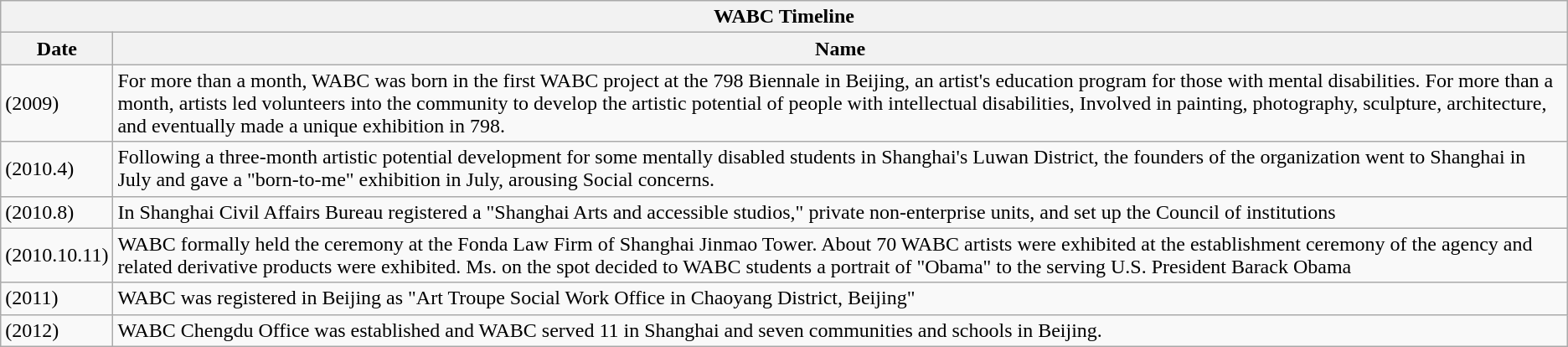<table class="wikitable">
<tr>
<th colspan="2">WABC Timeline </th>
</tr>
<tr>
<th>Date</th>
<th>Name</th>
</tr>
<tr>
<td>(2009)</td>
<td>For more than a month, WABC was born in the first WABC project at the 798 Biennale in Beijing, an artist's education program for those with mental disabilities. For more than a month, artists led volunteers into the community to develop the artistic potential of people with intellectual disabilities, Involved in painting, photography, sculpture, architecture, and eventually made a unique exhibition in 798.</td>
</tr>
<tr>
<td>(2010.4)</td>
<td>Following a three-month artistic potential development for some mentally disabled students in Shanghai's Luwan District, the founders of the organization went to Shanghai in July and gave a "born-to-me" exhibition in July, arousing Social concerns.</td>
</tr>
<tr>
<td>(2010.8)</td>
<td>In Shanghai Civil Affairs Bureau registered a "Shanghai Arts and accessible studios," private non-enterprise units, and set up the Council of institutions</td>
</tr>
<tr>
<td>(2010.10.11)</td>
<td>WABC formally held the ceremony at the Fonda Law Firm of Shanghai Jinmao Tower. About 70 WABC artists were exhibited at the establishment ceremony of the agency and related derivative products were exhibited. Ms. on the spot decided to WABC students a portrait of "Obama" to the serving U.S. President Barack Obama</td>
</tr>
<tr>
<td>(2011)</td>
<td>WABC was registered in Beijing as "Art Troupe Social Work Office in Chaoyang District, Beijing"</td>
</tr>
<tr>
<td>(2012)</td>
<td>WABC Chengdu Office was established and WABC served 11 in Shanghai and seven communities and schools in Beijing.</td>
</tr>
</table>
